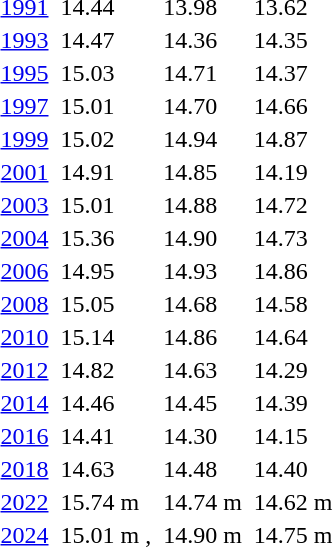<table>
<tr valign="top">
<td><a href='#'>1991</a><br></td>
<td></td>
<td>14.44 </td>
<td></td>
<td>13.98</td>
<td></td>
<td>13.62 </td>
</tr>
<tr valign="top">
<td><a href='#'>1993</a><br></td>
<td></td>
<td>14.47 </td>
<td></td>
<td>14.36</td>
<td></td>
<td>14.35</td>
</tr>
<tr valign="top">
<td><a href='#'>1995</a><br></td>
<td></td>
<td>15.03 </td>
<td></td>
<td>14.71 </td>
<td></td>
<td>14.37 </td>
</tr>
<tr valign="top">
<td><a href='#'>1997</a><br></td>
<td></td>
<td>15.01  </td>
<td></td>
<td>14.70  </td>
<td></td>
<td>14.66  </td>
</tr>
<tr valign="top">
<td><a href='#'>1999</a><br></td>
<td></td>
<td>15.02 </td>
<td></td>
<td>14.94 </td>
<td></td>
<td>14.87 </td>
</tr>
<tr valign="top">
<td><a href='#'>2001</a><br></td>
<td></td>
<td>14.91 </td>
<td></td>
<td>14.85</td>
<td></td>
<td>14.19 </td>
</tr>
<tr valign="top">
<td><a href='#'>2003</a><br></td>
<td></td>
<td>15.01 </td>
<td></td>
<td>14.88 </td>
<td></td>
<td>14.72 </td>
</tr>
<tr valign="top">
<td><a href='#'>2004</a><br></td>
<td></td>
<td>15.36 </td>
<td></td>
<td>14.90 </td>
<td></td>
<td>14.73</td>
</tr>
<tr valign="top">
<td><a href='#'>2006</a><br></td>
<td></td>
<td>14.95 </td>
<td></td>
<td>14.93 </td>
<td></td>
<td>14.86 </td>
</tr>
<tr valign="top">
<td><a href='#'>2008</a><br></td>
<td></td>
<td>15.05 </td>
<td></td>
<td>14.68</td>
<td></td>
<td>14.58 </td>
</tr>
<tr valign="top">
<td><a href='#'>2010</a><br></td>
<td></td>
<td>15.14 </td>
<td></td>
<td>14.86 </td>
<td></td>
<td>14.64 </td>
</tr>
<tr valign="top">
<td><a href='#'>2012</a><br></td>
<td></td>
<td>14.82 </td>
<td></td>
<td>14.63</td>
<td></td>
<td>14.29</td>
</tr>
<tr valign="top">
<td><a href='#'>2014</a><br></td>
<td></td>
<td>14.46</td>
<td></td>
<td>14.45</td>
<td></td>
<td>14.39 </td>
</tr>
<tr valign="top">
<td><a href='#'>2016</a><br></td>
<td></td>
<td>14.41</td>
<td></td>
<td>14.30 </td>
<td></td>
<td>14.15</td>
</tr>
<tr valign="top">
<td><a href='#'>2018</a><br></td>
<td></td>
<td>14.63 </td>
<td></td>
<td>14.48 </td>
<td></td>
<td>14.40 </td>
</tr>
<tr valign="top">
<td><a href='#'>2022</a><br></td>
<td></td>
<td>15.74 m </td>
<td></td>
<td>14.74 m </td>
<td></td>
<td>14.62 m </td>
</tr>
<tr valign="top">
<td><a href='#'>2024</a><br></td>
<td></td>
<td>15.01 m , </td>
<td></td>
<td>14.90 m </td>
<td></td>
<td>14.75 m </td>
</tr>
</table>
